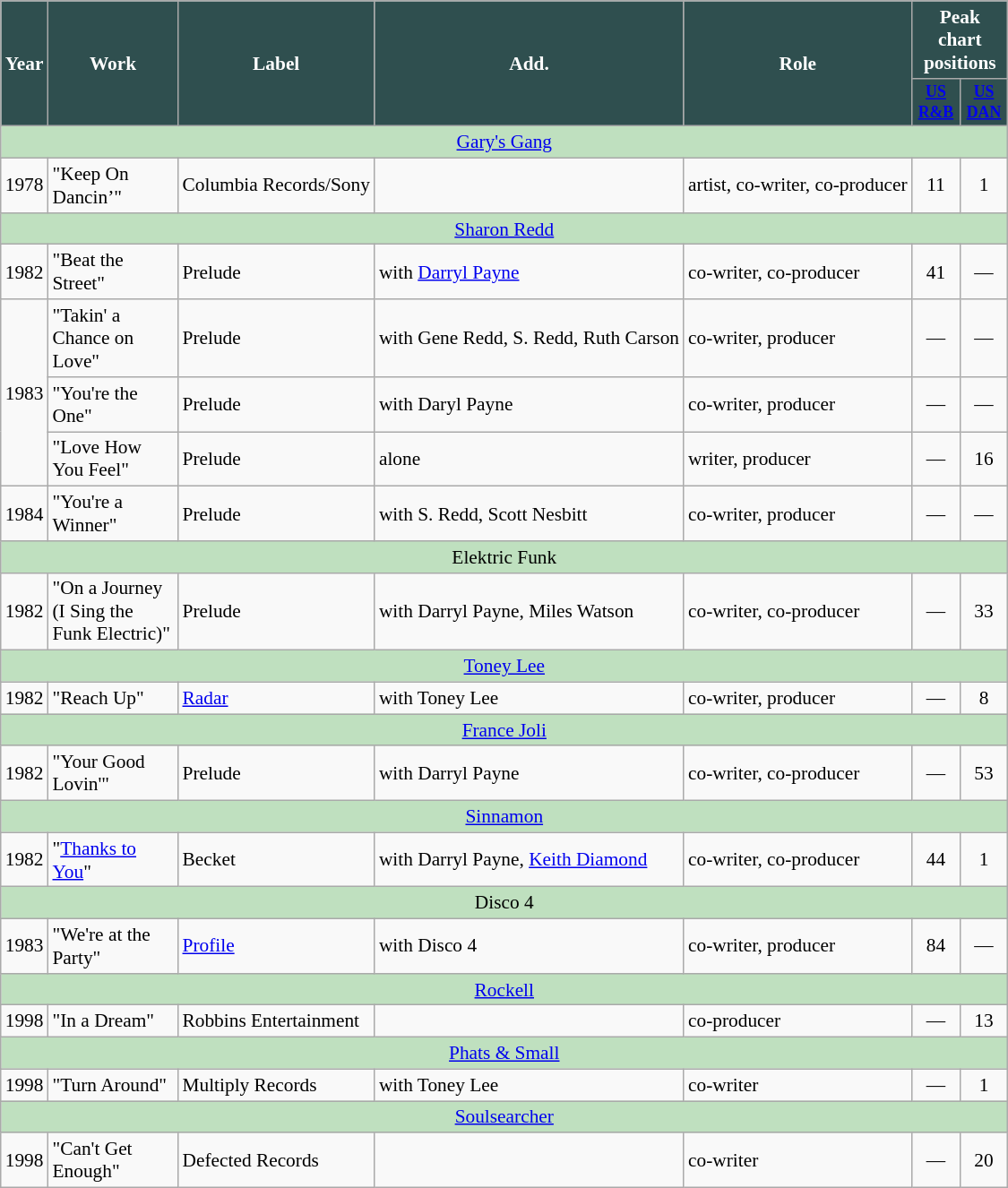<table class="wikitable" style="font-size:89%;" ;>
<tr style="text-align:center;">
<th rowspan="2" style="background:darkslategray; color:white">Year</th>
<th rowspan="2" style="background:darkslategray; color:white">Work</th>
<th rowspan="2" style="background:darkslategray; color:white">Label</th>
<th rowspan="2" style="background:darkslategray; color:white">Add.</th>
<th rowspan="2" style="background:darkslategray; color:white">Role</th>
<th colspan="2" style="background:darkslategray; color:white">Peak chart positions</th>
</tr>
<tr style="font-size:smaller;">
<th width="30" style="background:darkslategray;"><a href='#'><span>US<br>R&B</span></a></th>
<th width="30" style="background:darkslategray;"><a href='#'><span>US<br>DAN</span></a></th>
</tr>
<tr>
<td bgcolor=#bfe0bf colspan=7 align=center><a href='#'>Gary's Gang</a></td>
</tr>
<tr>
<td>1978</td>
<td width="90">"Keep On Dancin’"</td>
<td>Columbia Records/Sony</td>
<td></td>
<td>artist, co-writer, co-producer</td>
<td align=center>11</td>
<td align=center>1</td>
</tr>
<tr>
<td bgcolor=#bfe0bf colspan=7 align=center><a href='#'>Sharon Redd</a></td>
</tr>
<tr>
<td>1982</td>
<td width="90">"Beat the Street"</td>
<td>Prelude</td>
<td>with <a href='#'>Darryl Payne</a></td>
<td>co-writer, co-producer</td>
<td align=center>41</td>
<td align=center>—</td>
</tr>
<tr>
<td rowspan="3">1983</td>
<td width="90">"Takin' a Chance on Love"</td>
<td>Prelude</td>
<td>with Gene Redd, S. Redd, Ruth Carson</td>
<td>co-writer, producer</td>
<td align=center>—</td>
<td align=center>—</td>
</tr>
<tr>
<td width="90">"You're the One"</td>
<td>Prelude</td>
<td>with Daryl Payne</td>
<td>co-writer, producer</td>
<td align=center>—</td>
<td align=center>—</td>
</tr>
<tr>
<td width="90">"Love How You Feel"</td>
<td>Prelude</td>
<td>alone</td>
<td>writer, producer</td>
<td align=center>—</td>
<td align=center>16</td>
</tr>
<tr>
<td>1984</td>
<td width="90">"You're a Winner"</td>
<td>Prelude</td>
<td>with S. Redd, Scott Nesbitt</td>
<td>co-writer, producer</td>
<td align=center>—</td>
<td align=center>—</td>
</tr>
<tr>
<td bgcolor=#bfe0bf colspan=7 align=center>Elektric Funk</td>
</tr>
<tr>
<td>1982</td>
<td width="90">"On a Journey (I Sing the Funk Electric)"</td>
<td>Prelude</td>
<td>with Darryl Payne, Miles Watson</td>
<td>co-writer, co-producer</td>
<td align=center>—</td>
<td align=center>33</td>
</tr>
<tr>
<td bgcolor=#bfe0bf colspan=7 align=center><a href='#'>Toney Lee</a></td>
</tr>
<tr>
<td>1982</td>
<td width="90">"Reach Up"</td>
<td><a href='#'>Radar</a></td>
<td>with Toney Lee</td>
<td>co-writer, producer</td>
<td align=center>—</td>
<td align=center>8</td>
</tr>
<tr>
<td bgcolor=#bfe0bf colspan=7 align=center><a href='#'>France Joli</a></td>
</tr>
<tr>
<td>1982</td>
<td width="90">"Your Good Lovin'"</td>
<td>Prelude</td>
<td>with Darryl Payne</td>
<td>co-writer, co-producer</td>
<td align=center>—</td>
<td align=center>53</td>
</tr>
<tr>
<td bgcolor=#bfe0bf colspan=7 align=center><a href='#'>Sinnamon</a></td>
</tr>
<tr>
<td>1982</td>
<td width="90">"<a href='#'>Thanks to You</a>"</td>
<td>Becket</td>
<td>with Darryl Payne, <a href='#'>Keith Diamond</a></td>
<td>co-writer, co-producer</td>
<td align=center>44</td>
<td align=center>1</td>
</tr>
<tr>
<td bgcolor=#bfe0bf colspan=7 align=center>Disco 4</td>
</tr>
<tr>
<td>1983</td>
<td width="90">"We're at the Party"</td>
<td><a href='#'>Profile</a></td>
<td>with Disco 4</td>
<td>co-writer, producer</td>
<td align=center>84</td>
<td align=center>—</td>
</tr>
<tr>
<td bgcolor=#bfe0bf colspan=7 align=center><a href='#'>Rockell</a></td>
</tr>
<tr>
<td>1998</td>
<td width="90">"In a Dream"</td>
<td>Robbins Entertainment</td>
<td></td>
<td>co-producer</td>
<td align=center>—</td>
<td align=center>13</td>
</tr>
<tr>
<td bgcolor=#bfe0bf colspan=7 align=center><a href='#'>Phats & Small</a></td>
</tr>
<tr>
<td>1998</td>
<td width="90">"Turn Around"</td>
<td>Multiply Records</td>
<td>with Toney Lee</td>
<td>co-writer</td>
<td align=center>—</td>
<td align=center>1</td>
</tr>
<tr>
<td bgcolor=#bfe0bf colspan=7 align=center><a href='#'>Soulsearcher</a></td>
</tr>
<tr>
<td>1998</td>
<td width="90">"Can't Get Enough"</td>
<td>Defected Records</td>
<td></td>
<td>co-writer</td>
<td align=center>—</td>
<td align=center>20</td>
</tr>
</table>
